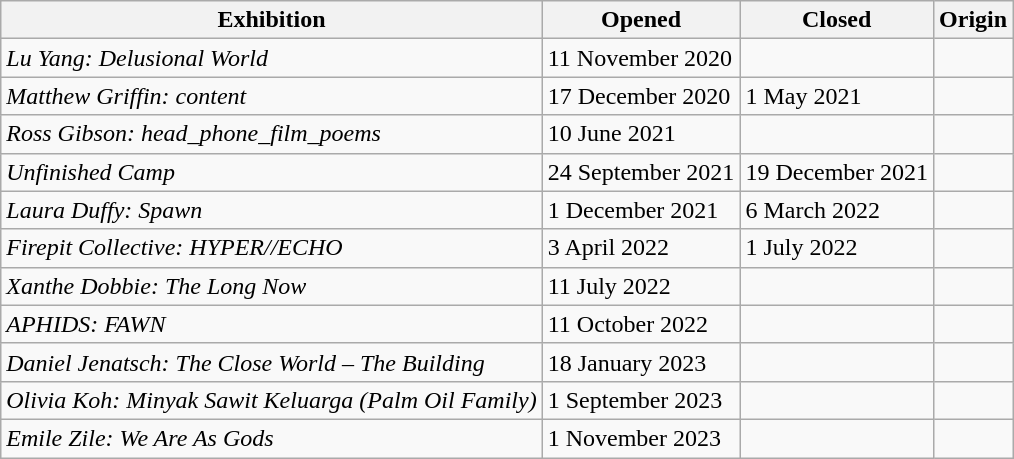<table class="wikitable">
<tr>
<th>Exhibition</th>
<th>Opened</th>
<th>Closed</th>
<th>Origin</th>
</tr>
<tr>
<td><em>Lu Yang: Delusional World</em></td>
<td>11 November 2020</td>
<td></td>
<td></td>
</tr>
<tr>
<td><em>Matthew Griffin: content</em></td>
<td>17 December 2020</td>
<td>1 May 2021</td>
<td></td>
</tr>
<tr>
<td><em>Ross Gibson: head_phone_film_poems</em></td>
<td>10 June 2021</td>
<td></td>
<td></td>
</tr>
<tr>
<td><em>Unfinished Camp</em></td>
<td>24 September 2021</td>
<td>19 December 2021</td>
<td></td>
</tr>
<tr>
<td><em>Laura Duffy: Spawn</em></td>
<td>1 December 2021</td>
<td>6 March 2022</td>
<td></td>
</tr>
<tr>
<td><em>Firepit Collective: HYPER//ECHO</em></td>
<td>3 April 2022</td>
<td>1 July 2022</td>
<td></td>
</tr>
<tr>
<td><em>Xanthe Dobbie: The Long Now</em></td>
<td>11 July 2022</td>
<td></td>
<td></td>
</tr>
<tr>
<td><em>APHIDS: FAWN</em></td>
<td>11 October 2022</td>
<td></td>
<td></td>
</tr>
<tr>
<td><em>Daniel Jenatsch: The Close World – The Building</em></td>
<td>18 January 2023</td>
<td></td>
<td></td>
</tr>
<tr>
<td><em>Olivia Koh: Minyak Sawit Keluarga (Palm Oil Family)</em></td>
<td>1 September 2023</td>
<td></td>
<td></td>
</tr>
<tr>
<td><em>Emile Zile: We Are As Gods</em></td>
<td>1 November 2023</td>
<td></td>
<td></td>
</tr>
</table>
